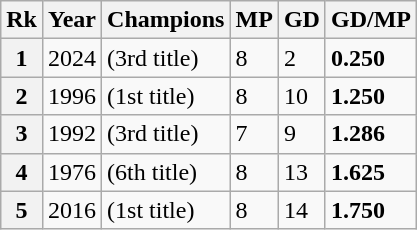<table class="wikitable sticky-header defaultright col2center col3left" style="margin-left: 1em; margin-right: 1em; display: inline-table;">
<tr>
<th scope="col">Rk</th>
<th scope="col">Year</th>
<th scope="col">Champions</th>
<th scope="col">MP</th>
<th scope="col">GD</th>
<th scope="col">GD/MP</th>
</tr>
<tr>
<th scope="row">1</th>
<td>2024</td>
<td> (3rd title)</td>
<td>8</td>
<td>2</td>
<td><strong>0.250</strong></td>
</tr>
<tr>
<th scope="row">2</th>
<td>1996</td>
<td> (1st title)</td>
<td>8</td>
<td>10</td>
<td><strong>1.250</strong></td>
</tr>
<tr>
<th scope="row">3</th>
<td>1992</td>
<td> (3rd title)</td>
<td>7</td>
<td>9</td>
<td><strong>1.286</strong></td>
</tr>
<tr>
<th scope="row">4</th>
<td>1976</td>
<td> (6th title)</td>
<td>8</td>
<td>13</td>
<td><strong>1.625</strong></td>
</tr>
<tr>
<th scope="row">5</th>
<td>2016</td>
<td> (1st title)</td>
<td>8</td>
<td>14</td>
<td><strong>1.750</strong></td>
</tr>
</table>
